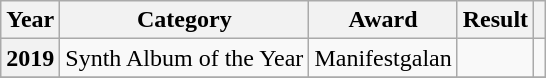<table class="wikitable sortable plainrowheaders">
<tr>
<th scope="col">Year</th>
<th scope="col">Category</th>
<th scope="col">Award</th>
<th scope="col">Result</th>
<th scope="col"></th>
</tr>
<tr>
<th scope="row">2019</th>
<td>Synth Album of the Year</td>
<td>Manifestgalan</td>
<td></td>
<td align="center"></td>
</tr>
<tr>
</tr>
</table>
